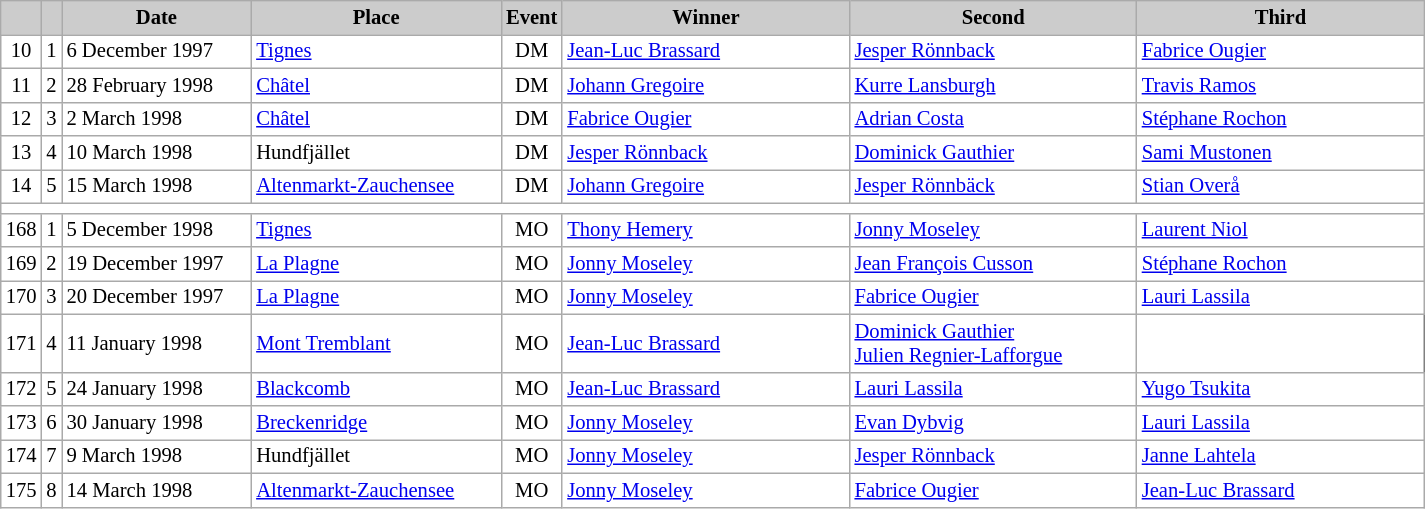<table class="wikitable plainrowheaders" style="background:#fff; font-size:86%; line-height:16px; border:grey solid 1px; border-collapse:collapse;">
<tr style="background:#ccc; text-align:center;">
<th scope="col" style="background:#ccc; width=20 px;"></th>
<th scope="col" style="background:#ccc; width=30 px;"></th>
<th scope="col" style="background:#ccc; width:120px;">Date</th>
<th scope="col" style="background:#ccc; width:160px;">Place</th>
<th scope="col" style="background:#ccc; width:15px;">Event</th>
<th scope="col" style="background:#ccc; width:185px;">Winner</th>
<th scope="col" style="background:#ccc; width:185px;">Second</th>
<th scope="col" style="background:#ccc; width:185px;">Third</th>
</tr>
<tr>
<td align=center>10</td>
<td align=center>1</td>
<td>6 December 1997</td>
<td> <a href='#'>Tignes</a></td>
<td align=center>DM</td>
<td> <a href='#'>Jean-Luc Brassard</a></td>
<td> <a href='#'>Jesper Rönnback</a></td>
<td> <a href='#'>Fabrice Ougier</a></td>
</tr>
<tr>
<td align=center>11</td>
<td align=center>2</td>
<td>28 February 1998</td>
<td> <a href='#'>Châtel</a></td>
<td align=center>DM</td>
<td> <a href='#'>Johann Gregoire</a></td>
<td> <a href='#'>Kurre Lansburgh</a></td>
<td> <a href='#'>Travis Ramos</a></td>
</tr>
<tr>
<td align=center>12</td>
<td align=center>3</td>
<td>2 March 1998</td>
<td> <a href='#'>Châtel</a></td>
<td align=center>DM</td>
<td> <a href='#'>Fabrice Ougier</a></td>
<td> <a href='#'>Adrian Costa</a></td>
<td> <a href='#'>Stéphane Rochon</a></td>
</tr>
<tr>
<td align=center>13</td>
<td align=center>4</td>
<td>10 March 1998</td>
<td> Hundfjället</td>
<td align=center>DM</td>
<td> <a href='#'>Jesper Rönnback</a></td>
<td> <a href='#'>Dominick Gauthier</a></td>
<td> <a href='#'>Sami Mustonen</a></td>
</tr>
<tr>
<td align=center>14</td>
<td align=center>5</td>
<td>15 March 1998</td>
<td> <a href='#'>Altenmarkt-Zauchensee</a></td>
<td align=center>DM</td>
<td> <a href='#'>Johann Gregoire</a></td>
<td> <a href='#'>Jesper Rönnbäck</a></td>
<td> <a href='#'>Stian Overå</a></td>
</tr>
<tr>
<td colspan=8></td>
</tr>
<tr>
<td align=center>168</td>
<td align=center>1</td>
<td>5 December 1998</td>
<td> <a href='#'>Tignes</a></td>
<td align=center>MO</td>
<td> <a href='#'>Thony Hemery</a></td>
<td> <a href='#'>Jonny Moseley</a></td>
<td> <a href='#'>Laurent Niol</a></td>
</tr>
<tr>
<td align=center>169</td>
<td align=center>2</td>
<td>19 December 1997</td>
<td> <a href='#'>La Plagne</a></td>
<td align=center>MO</td>
<td> <a href='#'>Jonny Moseley</a></td>
<td> <a href='#'>Jean François Cusson</a></td>
<td> <a href='#'>Stéphane Rochon</a></td>
</tr>
<tr>
<td align=center>170</td>
<td align=center>3</td>
<td>20 December 1997</td>
<td> <a href='#'>La Plagne</a></td>
<td align=center>MO</td>
<td> <a href='#'>Jonny Moseley</a></td>
<td> <a href='#'>Fabrice Ougier</a></td>
<td> <a href='#'>Lauri Lassila</a></td>
</tr>
<tr>
<td align=center>171</td>
<td align=center>4</td>
<td>11 January 1998</td>
<td> <a href='#'>Mont Tremblant</a></td>
<td align=center>MO</td>
<td> <a href='#'>Jean-Luc Brassard</a></td>
<td> <a href='#'>Dominick Gauthier</a><br> <a href='#'>Julien Regnier-Lafforgue</a></td>
</tr>
<tr>
<td align=center>172</td>
<td align=center>5</td>
<td>24 January 1998</td>
<td> <a href='#'>Blackcomb</a></td>
<td align=center>MO</td>
<td> <a href='#'>Jean-Luc Brassard</a></td>
<td> <a href='#'>Lauri Lassila</a></td>
<td> <a href='#'>Yugo Tsukita</a></td>
</tr>
<tr>
<td align=center>173</td>
<td align=center>6</td>
<td>30 January 1998</td>
<td> <a href='#'>Breckenridge</a></td>
<td align=center>MO</td>
<td> <a href='#'>Jonny Moseley</a></td>
<td> <a href='#'>Evan Dybvig</a></td>
<td> <a href='#'>Lauri Lassila</a></td>
</tr>
<tr>
<td align=center>174</td>
<td align=center>7</td>
<td>9 March 1998</td>
<td> Hundfjället</td>
<td align=center>MO</td>
<td> <a href='#'>Jonny Moseley</a></td>
<td> <a href='#'>Jesper Rönnback</a></td>
<td> <a href='#'>Janne Lahtela</a></td>
</tr>
<tr>
<td align=center>175</td>
<td align=center>8</td>
<td>14 March 1998</td>
<td> <a href='#'>Altenmarkt-Zauchensee</a></td>
<td align=center>MO</td>
<td> <a href='#'>Jonny Moseley</a></td>
<td> <a href='#'>Fabrice Ougier</a></td>
<td> <a href='#'>Jean-Luc Brassard</a></td>
</tr>
</table>
